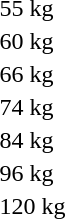<table>
<tr>
<td rowspan=2>55 kg</td>
<td rowspan=2></td>
<td rowspan=2></td>
<td></td>
</tr>
<tr>
<td></td>
</tr>
<tr>
<td rowspan=2>60 kg</td>
<td rowspan=2></td>
<td rowspan=2></td>
<td></td>
</tr>
<tr>
<td></td>
</tr>
<tr>
<td rowspan=2>66 kg</td>
<td rowspan=2></td>
<td rowspan=2></td>
<td></td>
</tr>
<tr>
<td></td>
</tr>
<tr>
<td rowspan=2>74 kg</td>
<td rowspan=2></td>
<td rowspan=2></td>
<td></td>
</tr>
<tr>
<td></td>
</tr>
<tr>
<td rowspan=2>84 kg</td>
<td rowspan=2></td>
<td rowspan=2></td>
<td></td>
</tr>
<tr>
<td></td>
</tr>
<tr>
<td rowspan=2>96 kg</td>
<td rowspan=2></td>
<td rowspan=2></td>
<td></td>
</tr>
<tr>
<td></td>
</tr>
<tr>
<td rowspan=2>120 kg</td>
<td rowspan=2></td>
<td rowspan=2></td>
<td></td>
</tr>
<tr>
<td></td>
</tr>
</table>
